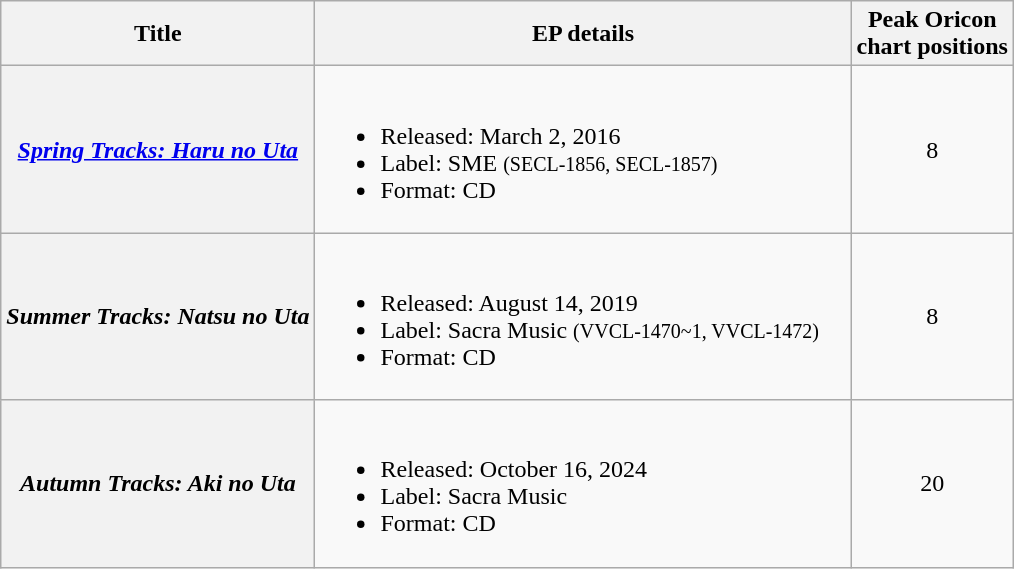<table class="wikitable plainrowheaders" style="text-align:center">
<tr>
<th>Title</th>
<th rowspan="1" width="350">EP details</th>
<th colspan="1">Peak Oricon<br> chart positions<br></th>
</tr>
<tr>
<th scope=row><em><a href='#'>Spring Tracks: Haru no Uta</a></em></th>
<td align="left"><br><ul><li>Released: March 2, 2016</li><li>Label: SME <small>(SECL-1856, SECL-1857)</small></li><li>Format: CD</li></ul></td>
<td align="center">8</td>
</tr>
<tr>
<th scope=row><em>Summer Tracks: Natsu no Uta</em></th>
<td align="left"><br><ul><li>Released: August 14, 2019</li><li>Label: Sacra Music <small>(VVCL-1470~1, VVCL-1472)</small></li><li>Format: CD</li></ul></td>
<td align="center">8</td>
</tr>
<tr>
<th scope=row><em>Autumn Tracks: Aki no Uta</em></th>
<td align="left"><br><ul><li>Released: October 16, 2024</li><li>Label: Sacra Music</li><li>Format: CD</li></ul></td>
<td align="center">20</td>
</tr>
</table>
